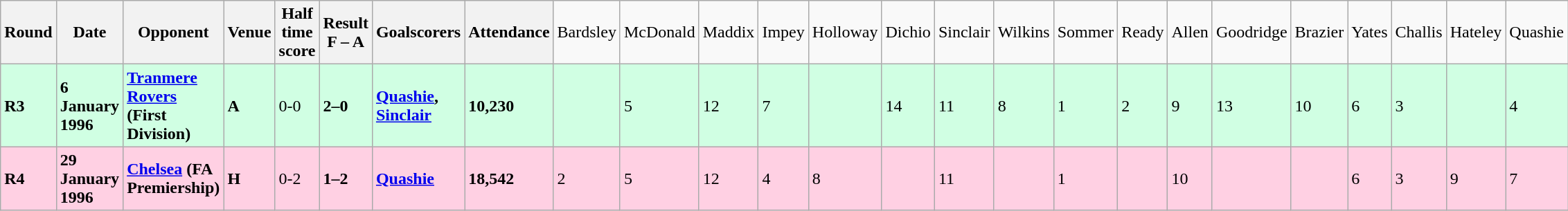<table class="wikitable">
<tr>
<th><strong>Round</strong></th>
<th><strong>Date</strong></th>
<th><strong>Opponent</strong></th>
<th><strong>Venue</strong></th>
<th><strong>Half time score</strong></th>
<th><strong>Result</strong><br><strong>F – A</strong></th>
<th><strong>Goalscorers</strong></th>
<th><strong>Attendance</strong></th>
<td>Bardsley</td>
<td>McDonald</td>
<td>Maddix</td>
<td>Impey</td>
<td>Holloway</td>
<td>Dichio</td>
<td>Sinclair</td>
<td>Wilkins</td>
<td>Sommer</td>
<td>Ready</td>
<td>Allen</td>
<td>Goodridge</td>
<td>Brazier</td>
<td>Yates</td>
<td>Challis</td>
<td>Hateley</td>
<td>Quashie</td>
</tr>
<tr style="background-color: #d0ffe3;">
<td><strong>R3</strong></td>
<td><strong>6 January 1996</strong></td>
<td><strong><a href='#'>Tranmere Rovers</a> (First Division)</strong></td>
<td><strong>A</strong></td>
<td>0-0</td>
<td><strong>2–0</strong></td>
<td><strong><a href='#'>Quashie</a>, <a href='#'>Sinclair</a></strong></td>
<td><strong>10,230</strong></td>
<td></td>
<td>5</td>
<td>12</td>
<td>7</td>
<td></td>
<td>14</td>
<td>11</td>
<td>8</td>
<td>1</td>
<td>2</td>
<td>9</td>
<td>13</td>
<td>10</td>
<td>6</td>
<td>3</td>
<td></td>
<td>4</td>
</tr>
<tr style="background-color: #ffd0e3;">
<td><strong>R4</strong></td>
<td><strong>29 January 1996</strong></td>
<td><strong><a href='#'>Chelsea</a> (FA Premiership)</strong></td>
<td><strong>H</strong></td>
<td>0-2</td>
<td><strong>1–2</strong></td>
<td><a href='#'><strong>Quashie</strong></a></td>
<td><strong>18,542</strong></td>
<td>2</td>
<td>5</td>
<td>12</td>
<td>4</td>
<td>8</td>
<td></td>
<td>11</td>
<td></td>
<td>1</td>
<td></td>
<td>10</td>
<td></td>
<td></td>
<td>6</td>
<td>3</td>
<td>9</td>
<td>7</td>
</tr>
</table>
